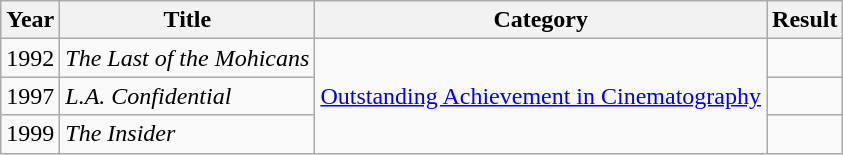<table class="wikitable">
<tr>
<th>Year</th>
<th>Title</th>
<th>Category</th>
<th>Result</th>
</tr>
<tr>
<td>1992</td>
<td><em>The Last of the Mohicans</em></td>
<td rowspan=3><a href='#'>Outstanding Achievement in Cinematography</a></td>
<td></td>
</tr>
<tr>
<td>1997</td>
<td><em>L.A. Confidential</em></td>
<td></td>
</tr>
<tr>
<td>1999</td>
<td><em>The Insider</em></td>
<td></td>
</tr>
</table>
